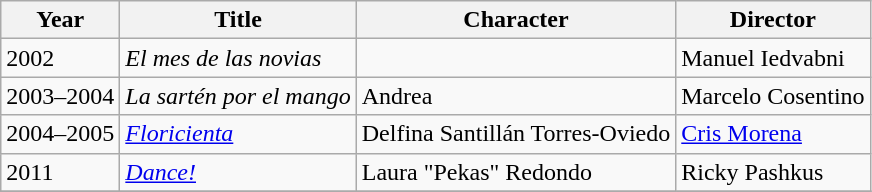<table class="wikitable">
<tr>
<th>Year</th>
<th>Title</th>
<th>Character</th>
<th>Director</th>
</tr>
<tr>
<td>2002</td>
<td><em>El mes de las novias</em></td>
<td></td>
<td>Manuel Iedvabni</td>
</tr>
<tr>
<td>2003–2004</td>
<td><em>La sartén por el mango</em></td>
<td>Andrea</td>
<td>Marcelo Cosentino</td>
</tr>
<tr>
<td>2004–2005</td>
<td><em><a href='#'>Floricienta</a></em></td>
<td>Delfina Santillán Torres-Oviedo</td>
<td><a href='#'>Cris Morena</a></td>
</tr>
<tr>
<td>2011</td>
<td><em><a href='#'>Dance!</a></em></td>
<td>Laura "Pekas" Redondo</td>
<td>Ricky Pashkus</td>
</tr>
<tr>
</tr>
</table>
